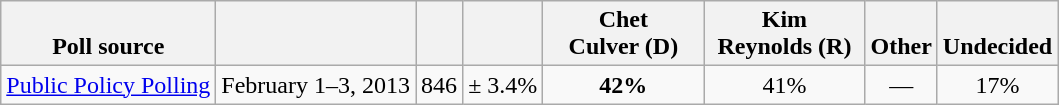<table class="wikitable" style="text-align:center">
<tr valign= bottom>
<th>Poll source</th>
<th></th>
<th></th>
<th></th>
<th style="width:100px;">Chet<br>Culver (D)</th>
<th style="width:100px;">Kim<br>Reynolds (R)</th>
<th>Other</th>
<th>Undecided</th>
</tr>
<tr>
<td align=left><a href='#'>Public Policy Polling</a></td>
<td>February 1–3, 2013</td>
<td>846</td>
<td>± 3.4%</td>
<td><strong>42%</strong></td>
<td>41%</td>
<td>—</td>
<td>17%</td>
</tr>
</table>
